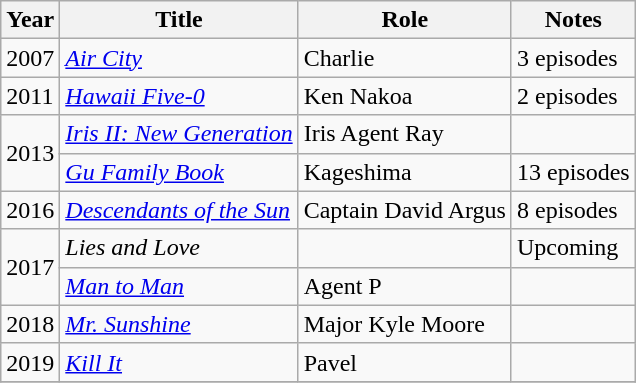<table class="wikitable">
<tr>
<th>Year</th>
<th>Title</th>
<th>Role</th>
<th>Notes</th>
</tr>
<tr>
<td>2007</td>
<td><em><a href='#'>Air City</a></em></td>
<td>Charlie</td>
<td>3 episodes</td>
</tr>
<tr>
<td>2011</td>
<td><em><a href='#'>Hawaii Five-0</a></em></td>
<td>Ken Nakoa</td>
<td>2 episodes</td>
</tr>
<tr>
<td rowspan=2>2013</td>
<td><em><a href='#'>Iris II: New Generation</a></em></td>
<td>Iris Agent Ray</td>
<td></td>
</tr>
<tr>
<td><em><a href='#'>Gu Family Book</a></em></td>
<td>Kageshima</td>
<td>13 episodes</td>
</tr>
<tr>
<td>2016</td>
<td><em><a href='#'>Descendants of the Sun</a></em></td>
<td>Captain David Argus</td>
<td>8 episodes</td>
</tr>
<tr>
<td rowspan=2>2017</td>
<td><em>Lies and Love</em></td>
<td></td>
<td>Upcoming</td>
</tr>
<tr>
<td><em><a href='#'>Man to Man</a></em></td>
<td>Agent P</td>
<td></td>
</tr>
<tr>
<td>2018</td>
<td><em><a href='#'>Mr. Sunshine</a></em></td>
<td>Major Kyle Moore</td>
<td></td>
</tr>
<tr>
<td>2019</td>
<td><em><a href='#'>Kill It</a></em></td>
<td>Pavel</td>
<td></td>
</tr>
<tr>
</tr>
</table>
